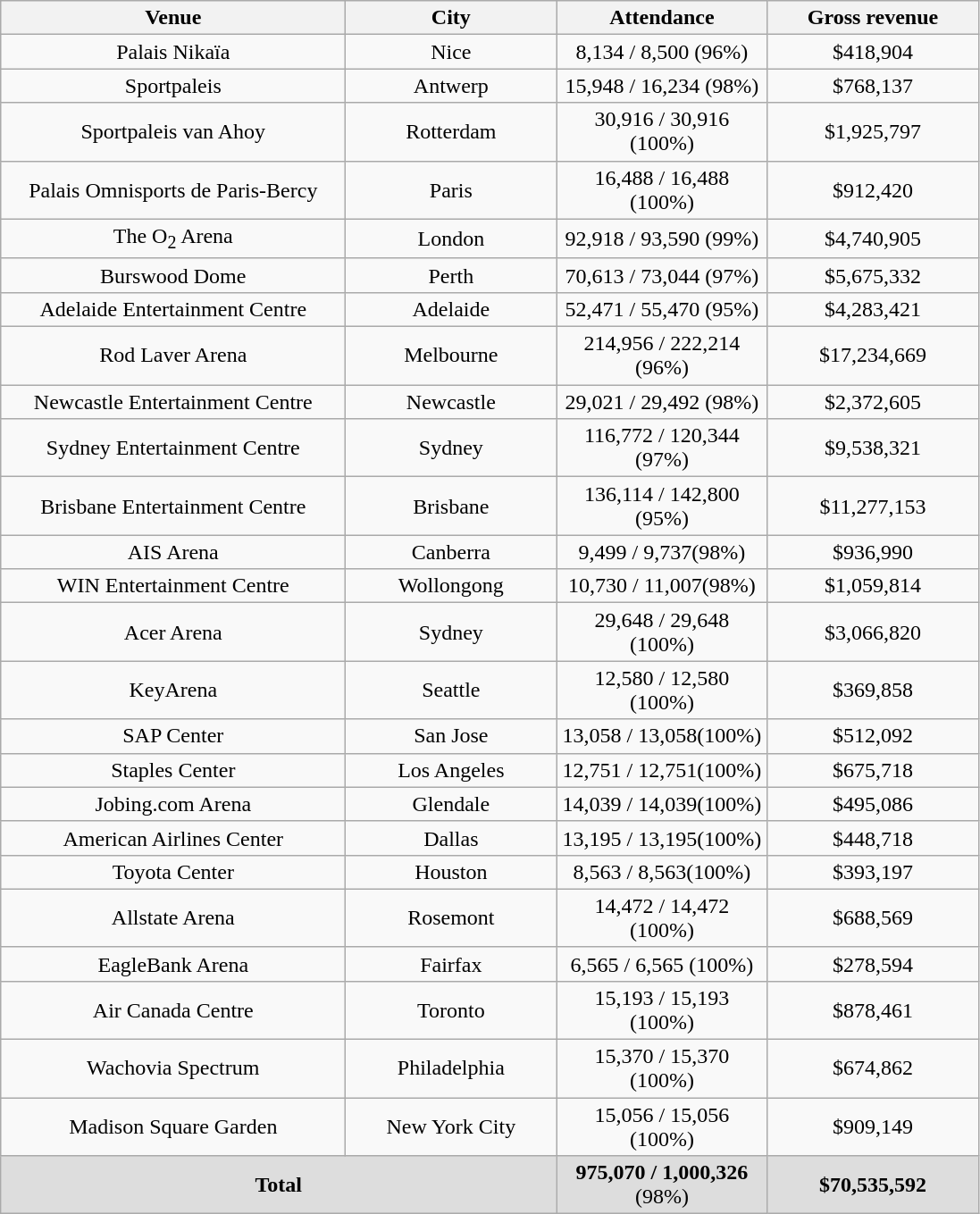<table class="wikitable" style="text-align:center;">
<tr>
<th style="width:250px;">Venue</th>
<th style="width:150px;">City</th>
<th style="width:150px;">Attendance</th>
<th style="width:150px;">Gross revenue</th>
</tr>
<tr>
<td>Palais Nikaïa</td>
<td>Nice</td>
<td>8,134 / 8,500 (96%)</td>
<td>$418,904</td>
</tr>
<tr>
<td>Sportpaleis</td>
<td>Antwerp</td>
<td>15,948 / 16,234 (98%)</td>
<td>$768,137</td>
</tr>
<tr>
<td>Sportpaleis van Ahoy</td>
<td>Rotterdam</td>
<td>30,916 / 30,916 (100%)</td>
<td>$1,925,797</td>
</tr>
<tr>
<td>Palais Omnisports de Paris-Bercy</td>
<td>Paris</td>
<td>16,488 / 16,488 (100%)</td>
<td>$912,420</td>
</tr>
<tr>
<td>The O<sub>2</sub> Arena</td>
<td>London</td>
<td>92,918 / 93,590 (99%)</td>
<td>$4,740,905</td>
</tr>
<tr>
<td>Burswood Dome</td>
<td>Perth</td>
<td>70,613 / 73,044 (97%)</td>
<td>$5,675,332</td>
</tr>
<tr>
<td>Adelaide Entertainment Centre</td>
<td>Adelaide</td>
<td>52,471 / 55,470 (95%)</td>
<td>$4,283,421</td>
</tr>
<tr>
<td>Rod Laver Arena</td>
<td>Melbourne</td>
<td>214,956 / 222,214 (96%)</td>
<td>$17,234,669</td>
</tr>
<tr>
<td>Newcastle Entertainment Centre</td>
<td>Newcastle</td>
<td>29,021 / 29,492 (98%)</td>
<td>$2,372,605</td>
</tr>
<tr>
<td>Sydney Entertainment Centre</td>
<td>Sydney</td>
<td>116,772 / 120,344 (97%)</td>
<td>$9,538,321</td>
</tr>
<tr>
<td>Brisbane Entertainment Centre</td>
<td>Brisbane</td>
<td>136,114 / 142,800 (95%)</td>
<td>$11,277,153</td>
</tr>
<tr>
<td>AIS Arena</td>
<td>Canberra</td>
<td>9,499 / 9,737(98%)</td>
<td>$936,990</td>
</tr>
<tr>
<td>WIN Entertainment Centre</td>
<td>Wollongong</td>
<td>10,730 / 11,007(98%)</td>
<td>$1,059,814</td>
</tr>
<tr>
<td>Acer Arena</td>
<td>Sydney</td>
<td>29,648 / 29,648 (100%)</td>
<td>$3,066,820</td>
</tr>
<tr>
<td>KeyArena</td>
<td>Seattle</td>
<td>12,580 / 12,580 (100%)</td>
<td>$369,858</td>
</tr>
<tr>
<td>SAP Center</td>
<td>San Jose</td>
<td>13,058 / 13,058(100%)</td>
<td>$512,092</td>
</tr>
<tr>
<td>Staples Center</td>
<td>Los Angeles</td>
<td>12,751 / 12,751(100%)</td>
<td>$675,718</td>
</tr>
<tr>
<td>Jobing.com Arena</td>
<td>Glendale</td>
<td>14,039 / 14,039(100%)</td>
<td>$495,086</td>
</tr>
<tr>
<td>American Airlines Center</td>
<td>Dallas</td>
<td>13,195 / 13,195(100%)</td>
<td>$448,718</td>
</tr>
<tr>
<td>Toyota Center</td>
<td>Houston</td>
<td>8,563 / 8,563(100%)</td>
<td>$393,197</td>
</tr>
<tr>
<td>Allstate Arena</td>
<td>Rosemont</td>
<td>14,472 / 14,472 (100%)</td>
<td>$688,569</td>
</tr>
<tr>
<td>EagleBank Arena</td>
<td>Fairfax</td>
<td>6,565 / 6,565 (100%)</td>
<td>$278,594</td>
</tr>
<tr>
<td>Air Canada Centre</td>
<td>Toronto</td>
<td>15,193 / 15,193 (100%)</td>
<td>$878,461</td>
</tr>
<tr>
<td>Wachovia Spectrum</td>
<td>Philadelphia</td>
<td>15,370 / 15,370 (100%)</td>
<td>$674,862</td>
</tr>
<tr>
<td>Madison Square Garden</td>
<td>New York City</td>
<td>15,056 / 15,056 (100%)</td>
<td>$909,149</td>
</tr>
<tr style="background:#ddd;">
<td colspan="2"><strong>Total</strong></td>
<td><strong>975,070 / 1,000,326</strong> (98%)</td>
<td><strong>$70,535,592</strong></td>
</tr>
</table>
